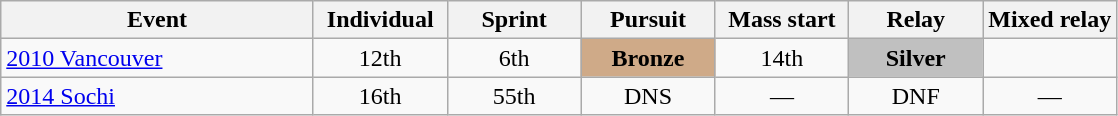<table class="wikitable" style="text-align: center;">
<tr ">
<th width="28%">Event</th>
<th width="12%">Individual</th>
<th width="12%">Sprint</th>
<th width="12%">Pursuit</th>
<th width="12%">Mass start</th>
<th width="12%">Relay</th>
<th width="12%">Mixed relay</th>
</tr>
<tr>
<td align=left> <a href='#'>2010 Vancouver</a></td>
<td>12th</td>
<td>6th</td>
<td style="background:#cfaa88;"><strong>Bronze</strong></td>
<td>14th</td>
<td style="background:silver;"><strong>Silver</strong></td>
<td></td>
</tr>
<tr>
<td align=left> <a href='#'>2014 Sochi</a></td>
<td>16th</td>
<td>55th</td>
<td>DNS</td>
<td>—</td>
<td>DNF</td>
<td>—</td>
</tr>
</table>
